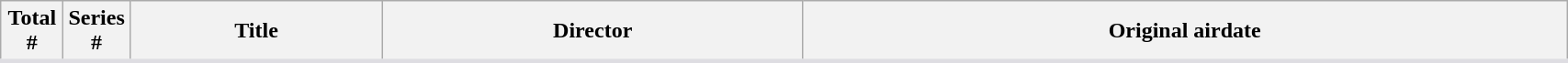<table class="wikitable plainrowheaders" style="background: White; border-bottom: 3px solid #dedde2; width:90%">
<tr>
<th width="4%">Total<br>#</th>
<th width="4%">Series<br>#</th>
<th>Title</th>
<th>Director</th>
<th>Original airdate<br>




</th>
</tr>
</table>
